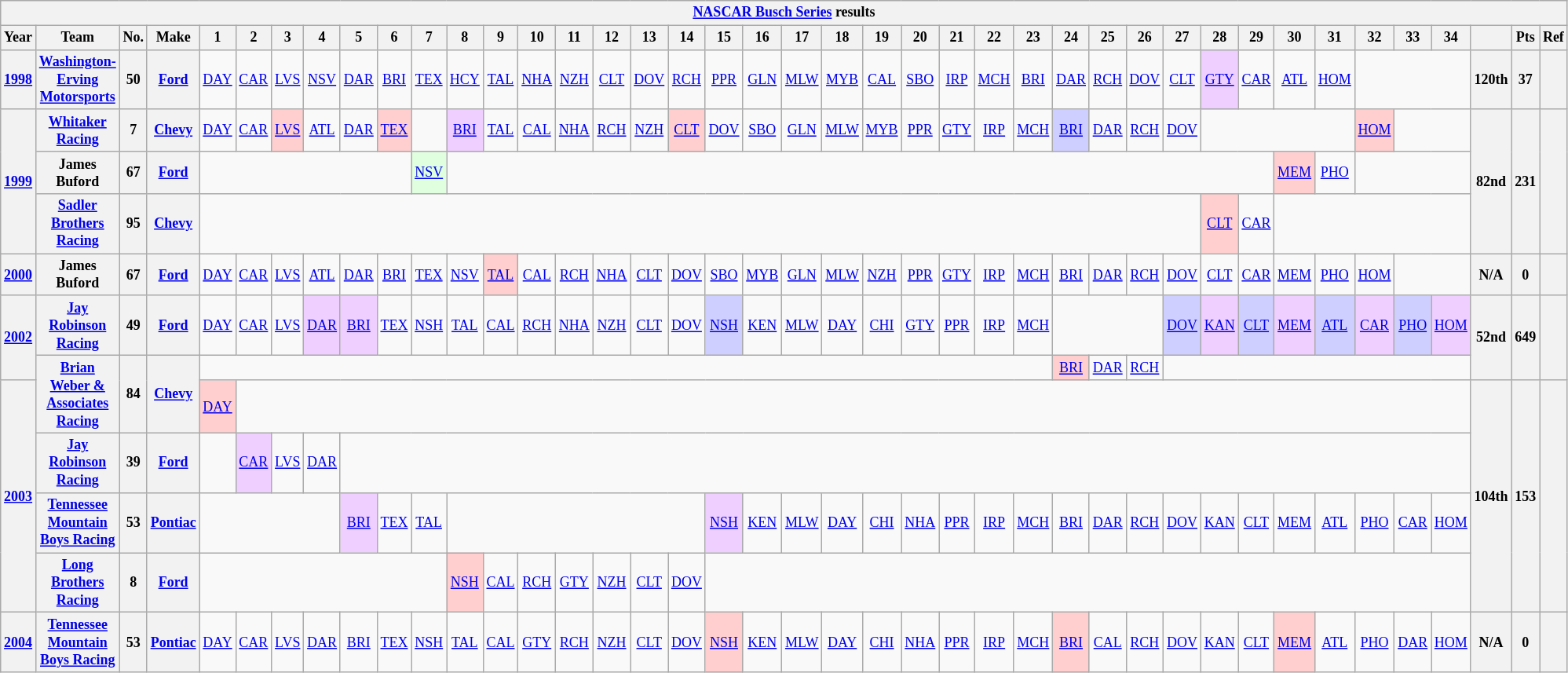<table class="wikitable" style="text-align:center; font-size:75%">
<tr>
<th colspan=41><a href='#'>NASCAR Busch Series</a> results</th>
</tr>
<tr>
<th>Year</th>
<th>Team</th>
<th>No.</th>
<th>Make</th>
<th>1</th>
<th>2</th>
<th>3</th>
<th>4</th>
<th>5</th>
<th>6</th>
<th>7</th>
<th>8</th>
<th>9</th>
<th>10</th>
<th>11</th>
<th>12</th>
<th>13</th>
<th>14</th>
<th>15</th>
<th>16</th>
<th>17</th>
<th>18</th>
<th>19</th>
<th>20</th>
<th>21</th>
<th>22</th>
<th>23</th>
<th>24</th>
<th>25</th>
<th>26</th>
<th>27</th>
<th>28</th>
<th>29</th>
<th>30</th>
<th>31</th>
<th>32</th>
<th>33</th>
<th>34</th>
<th></th>
<th>Pts</th>
<th>Ref</th>
</tr>
<tr>
<th><a href='#'>1998</a></th>
<th><a href='#'>Washington-Erving Motorsports</a></th>
<th>50</th>
<th><a href='#'>Ford</a></th>
<td><a href='#'>DAY</a></td>
<td><a href='#'>CAR</a></td>
<td><a href='#'>LVS</a></td>
<td><a href='#'>NSV</a></td>
<td><a href='#'>DAR</a></td>
<td><a href='#'>BRI</a></td>
<td><a href='#'>TEX</a></td>
<td><a href='#'>HCY</a></td>
<td><a href='#'>TAL</a></td>
<td><a href='#'>NHA</a></td>
<td><a href='#'>NZH</a></td>
<td><a href='#'>CLT</a></td>
<td><a href='#'>DOV</a></td>
<td><a href='#'>RCH</a></td>
<td><a href='#'>PPR</a></td>
<td><a href='#'>GLN</a></td>
<td><a href='#'>MLW</a></td>
<td><a href='#'>MYB</a></td>
<td><a href='#'>CAL</a></td>
<td><a href='#'>SBO</a></td>
<td><a href='#'>IRP</a></td>
<td><a href='#'>MCH</a></td>
<td><a href='#'>BRI</a></td>
<td><a href='#'>DAR</a></td>
<td><a href='#'>RCH</a></td>
<td><a href='#'>DOV</a></td>
<td><a href='#'>CLT</a></td>
<td style="background:#EFCFFF;"><a href='#'>GTY</a><br></td>
<td><a href='#'>CAR</a></td>
<td><a href='#'>ATL</a></td>
<td><a href='#'>HOM</a></td>
<td colspan=3></td>
<th>120th</th>
<th>37</th>
<th></th>
</tr>
<tr>
<th rowspan=3><a href='#'>1999</a></th>
<th><a href='#'>Whitaker Racing</a></th>
<th>7</th>
<th><a href='#'>Chevy</a></th>
<td><a href='#'>DAY</a></td>
<td><a href='#'>CAR</a></td>
<td style="background:#FFCFCF;"><a href='#'>LVS</a><br></td>
<td><a href='#'>ATL</a></td>
<td><a href='#'>DAR</a></td>
<td style="background:#FFCFCF;"><a href='#'>TEX</a><br></td>
<td></td>
<td style="background:#EFCFFF;"><a href='#'>BRI</a><br></td>
<td><a href='#'>TAL</a></td>
<td><a href='#'>CAL</a></td>
<td><a href='#'>NHA</a></td>
<td><a href='#'>RCH</a></td>
<td><a href='#'>NZH</a></td>
<td style="background:#FFCFCF;"><a href='#'>CLT</a><br></td>
<td><a href='#'>DOV</a></td>
<td><a href='#'>SBO</a></td>
<td><a href='#'>GLN</a></td>
<td><a href='#'>MLW</a></td>
<td><a href='#'>MYB</a></td>
<td><a href='#'>PPR</a></td>
<td><a href='#'>GTY</a></td>
<td><a href='#'>IRP</a></td>
<td><a href='#'>MCH</a></td>
<td style="background:#CFCFFF;"><a href='#'>BRI</a><br></td>
<td><a href='#'>DAR</a></td>
<td><a href='#'>RCH</a></td>
<td><a href='#'>DOV</a></td>
<td colspan=4></td>
<td style="background:#FFCFCF;"><a href='#'>HOM</a><br></td>
<td colspan=2></td>
<th rowspan=3>82nd</th>
<th rowspan=3>231</th>
<th rowspan=3></th>
</tr>
<tr>
<th>James Buford</th>
<th>67</th>
<th><a href='#'>Ford</a></th>
<td colspan=6></td>
<td style="background:#DFFFDF;"><a href='#'>NSV</a><br></td>
<td colspan=22></td>
<td style="background:#FFCFCF;"><a href='#'>MEM</a><br></td>
<td><a href='#'>PHO</a></td>
<td colspan=3></td>
</tr>
<tr>
<th><a href='#'>Sadler Brothers Racing</a></th>
<th>95</th>
<th><a href='#'>Chevy</a></th>
<td colspan=27></td>
<td style="background:#FFCFCF;"><a href='#'>CLT</a><br></td>
<td><a href='#'>CAR</a></td>
<td colspan=5></td>
</tr>
<tr>
<th><a href='#'>2000</a></th>
<th>James Buford</th>
<th>67</th>
<th><a href='#'>Ford</a></th>
<td><a href='#'>DAY</a></td>
<td><a href='#'>CAR</a></td>
<td><a href='#'>LVS</a></td>
<td><a href='#'>ATL</a></td>
<td><a href='#'>DAR</a></td>
<td><a href='#'>BRI</a></td>
<td><a href='#'>TEX</a></td>
<td><a href='#'>NSV</a></td>
<td style="background:#FFCFCF;"><a href='#'>TAL</a><br></td>
<td><a href='#'>CAL</a></td>
<td><a href='#'>RCH</a></td>
<td><a href='#'>NHA</a></td>
<td><a href='#'>CLT</a></td>
<td><a href='#'>DOV</a></td>
<td><a href='#'>SBO</a></td>
<td><a href='#'>MYB</a></td>
<td><a href='#'>GLN</a></td>
<td><a href='#'>MLW</a></td>
<td><a href='#'>NZH</a></td>
<td><a href='#'>PPR</a></td>
<td><a href='#'>GTY</a></td>
<td><a href='#'>IRP</a></td>
<td><a href='#'>MCH</a></td>
<td><a href='#'>BRI</a></td>
<td><a href='#'>DAR</a></td>
<td><a href='#'>RCH</a></td>
<td><a href='#'>DOV</a></td>
<td><a href='#'>CLT</a></td>
<td><a href='#'>CAR</a></td>
<td><a href='#'>MEM</a></td>
<td><a href='#'>PHO</a></td>
<td><a href='#'>HOM</a></td>
<td colspan=2></td>
<th>N/A</th>
<th>0</th>
<th></th>
</tr>
<tr>
<th rowspan=2><a href='#'>2002</a></th>
<th><a href='#'>Jay Robinson Racing</a></th>
<th>49</th>
<th><a href='#'>Ford</a></th>
<td><a href='#'>DAY</a></td>
<td><a href='#'>CAR</a></td>
<td><a href='#'>LVS</a></td>
<td style="background:#EFCFFF;"><a href='#'>DAR</a><br></td>
<td style="background:#EFCFFF;"><a href='#'>BRI</a><br></td>
<td><a href='#'>TEX</a></td>
<td><a href='#'>NSH</a></td>
<td><a href='#'>TAL</a></td>
<td><a href='#'>CAL</a></td>
<td><a href='#'>RCH</a></td>
<td><a href='#'>NHA</a></td>
<td><a href='#'>NZH</a></td>
<td><a href='#'>CLT</a></td>
<td><a href='#'>DOV</a></td>
<td style="background:#CFCFFF;"><a href='#'>NSH</a><br></td>
<td><a href='#'>KEN</a></td>
<td><a href='#'>MLW</a></td>
<td><a href='#'>DAY</a></td>
<td><a href='#'>CHI</a></td>
<td><a href='#'>GTY</a></td>
<td><a href='#'>PPR</a></td>
<td><a href='#'>IRP</a></td>
<td><a href='#'>MCH</a></td>
<td colspan=3></td>
<td style="background:#CFCFFF;"><a href='#'>DOV</a><br></td>
<td style="background:#EFCFFF;"><a href='#'>KAN</a><br></td>
<td style="background:#CFCFFF;"><a href='#'>CLT</a><br></td>
<td style="background:#EFCFFF;"><a href='#'>MEM</a><br></td>
<td style="background:#CFCFFF;"><a href='#'>ATL</a><br></td>
<td style="background:#EFCFFF;"><a href='#'>CAR</a><br></td>
<td style="background:#CFCFFF;"><a href='#'>PHO</a><br></td>
<td style="background:#EFCFFF;"><a href='#'>HOM</a><br></td>
<th rowspan=2>52nd</th>
<th rowspan=2>649</th>
<th rowspan=2></th>
</tr>
<tr>
<th rowspan=2><a href='#'>Brian Weber & Associates Racing</a></th>
<th rowspan=2>84</th>
<th rowspan=2><a href='#'>Chevy</a></th>
<td colspan=23></td>
<td style="background:#FFCFCF;"><a href='#'>BRI</a><br></td>
<td><a href='#'>DAR</a></td>
<td><a href='#'>RCH</a></td>
<td colspan=8></td>
</tr>
<tr>
<th rowspan=4><a href='#'>2003</a></th>
<td style="background:#FFCFCF;"><a href='#'>DAY</a><br></td>
<td colspan=33></td>
<th rowspan=4>104th</th>
<th rowspan=4>153</th>
<th rowspan=4></th>
</tr>
<tr>
<th><a href='#'>Jay Robinson Racing</a></th>
<th>39</th>
<th><a href='#'>Ford</a></th>
<td></td>
<td style="background:#EFCFFF;"><a href='#'>CAR</a><br></td>
<td><a href='#'>LVS</a></td>
<td><a href='#'>DAR</a></td>
<td colspan=30></td>
</tr>
<tr>
<th><a href='#'>Tennessee Mountain Boys Racing</a></th>
<th>53</th>
<th><a href='#'>Pontiac</a></th>
<td colspan=4></td>
<td style="background:#EFCFFF;"><a href='#'>BRI</a><br></td>
<td><a href='#'>TEX</a></td>
<td><a href='#'>TAL</a></td>
<td colspan=7></td>
<td style="background:#EFCFFF;"><a href='#'>NSH</a><br></td>
<td><a href='#'>KEN</a></td>
<td><a href='#'>MLW</a></td>
<td><a href='#'>DAY</a></td>
<td><a href='#'>CHI</a></td>
<td><a href='#'>NHA</a></td>
<td><a href='#'>PPR</a></td>
<td><a href='#'>IRP</a></td>
<td><a href='#'>MCH</a></td>
<td><a href='#'>BRI</a></td>
<td><a href='#'>DAR</a></td>
<td><a href='#'>RCH</a></td>
<td><a href='#'>DOV</a></td>
<td><a href='#'>KAN</a></td>
<td><a href='#'>CLT</a></td>
<td><a href='#'>MEM</a></td>
<td><a href='#'>ATL</a></td>
<td><a href='#'>PHO</a></td>
<td><a href='#'>CAR</a></td>
<td><a href='#'>HOM</a></td>
</tr>
<tr>
<th><a href='#'>Long Brothers Racing</a></th>
<th>8</th>
<th><a href='#'>Ford</a></th>
<td colspan=7></td>
<td style="background:#FFCFCF;"><a href='#'>NSH</a><br></td>
<td><a href='#'>CAL</a></td>
<td><a href='#'>RCH</a></td>
<td><a href='#'>GTY</a></td>
<td><a href='#'>NZH</a></td>
<td><a href='#'>CLT</a></td>
<td><a href='#'>DOV</a></td>
<td colspan=20></td>
</tr>
<tr>
<th><a href='#'>2004</a></th>
<th><a href='#'>Tennessee Mountain Boys Racing</a></th>
<th>53</th>
<th><a href='#'>Pontiac</a></th>
<td><a href='#'>DAY</a></td>
<td><a href='#'>CAR</a></td>
<td><a href='#'>LVS</a></td>
<td><a href='#'>DAR</a></td>
<td><a href='#'>BRI</a></td>
<td><a href='#'>TEX</a></td>
<td><a href='#'>NSH</a></td>
<td><a href='#'>TAL</a></td>
<td><a href='#'>CAL</a></td>
<td><a href='#'>GTY</a></td>
<td><a href='#'>RCH</a></td>
<td><a href='#'>NZH</a></td>
<td><a href='#'>CLT</a></td>
<td><a href='#'>DOV</a></td>
<td style="background:#FFCFCF;"><a href='#'>NSH</a><br></td>
<td><a href='#'>KEN</a></td>
<td><a href='#'>MLW</a></td>
<td><a href='#'>DAY</a></td>
<td><a href='#'>CHI</a></td>
<td><a href='#'>NHA</a></td>
<td><a href='#'>PPR</a></td>
<td><a href='#'>IRP</a></td>
<td><a href='#'>MCH</a></td>
<td style="background:#FFCFCF;"><a href='#'>BRI</a><br></td>
<td><a href='#'>CAL</a></td>
<td><a href='#'>RCH</a></td>
<td><a href='#'>DOV</a></td>
<td><a href='#'>KAN</a></td>
<td><a href='#'>CLT</a></td>
<td style="background:#FFCFCF;"><a href='#'>MEM</a><br></td>
<td><a href='#'>ATL</a></td>
<td><a href='#'>PHO</a></td>
<td><a href='#'>DAR</a></td>
<td><a href='#'>HOM</a></td>
<th>N/A</th>
<th>0</th>
<th></th>
</tr>
</table>
